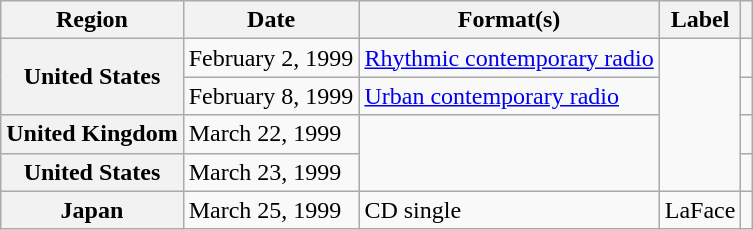<table class="wikitable plainrowheaders">
<tr>
<th scope="col">Region</th>
<th scope="col">Date</th>
<th scope="col">Format(s)</th>
<th scope="col">Label</th>
<th scope="col"></th>
</tr>
<tr>
<th rowspan="2" scope="row">United States</th>
<td>February 2, 1999</td>
<td><a href='#'>Rhythmic contemporary radio</a></td>
<td rowspan="4"></td>
<td style="text-align:center;"></td>
</tr>
<tr>
<td>February 8, 1999</td>
<td><a href='#'>Urban contemporary radio</a></td>
<td style="text-align:center;"></td>
</tr>
<tr>
<th scope="row">United Kingdom</th>
<td>March 22, 1999</td>
<td rowspan="2"></td>
<td style="text-align:center;"></td>
</tr>
<tr>
<th scope="row">United States</th>
<td>March 23, 1999</td>
<td style="text-align:center;"></td>
</tr>
<tr>
<th scope="row">Japan</th>
<td>March 25, 1999</td>
<td>CD single</td>
<td>LaFace</td>
<td style="text-align:center;"></td>
</tr>
</table>
